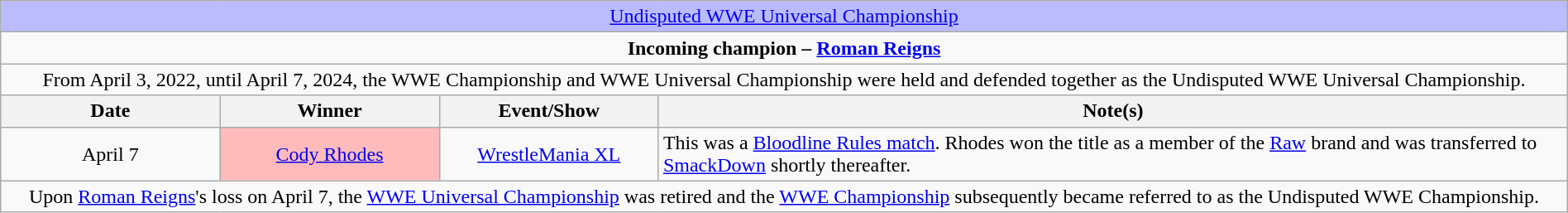<table class="wikitable" style="text-align:center; width:100%;">
<tr style="background:#BBF;">
<td colspan="4" style="text-align: center;"><a href='#'>Undisputed WWE Universal Championship</a><br></td>
</tr>
<tr>
<td colspan="4" style="text-align: center;"><strong>Incoming champion – <a href='#'>Roman Reigns</a></strong></td>
</tr>
<tr>
<td colspan="4">From April 3, 2022, until April 7, 2024, the WWE Championship and WWE Universal Championship were held and defended together as the Undisputed WWE Universal Championship.</td>
</tr>
<tr>
<th width=14%>Date</th>
<th width=14%>Winner</th>
<th width=14%>Event/Show</th>
<th width=58%>Note(s)</th>
</tr>
<tr>
<td>April 7</td>
<td style="background:#FBB;"><a href='#'>Cody Rhodes</a></td>
<td><a href='#'>WrestleMania XL</a><br></td>
<td align="left">This was a <a href='#'>Bloodline Rules match</a>. Rhodes won the title as a member of the <a href='#'>Raw</a> brand and was transferred to <a href='#'>SmackDown</a> shortly thereafter.</td>
</tr>
<tr>
<td colspan="4">Upon <a href='#'>Roman Reigns</a>'s loss on April 7, the <a href='#'>WWE Universal Championship</a> was retired and the <a href='#'>WWE Championship</a> subsequently became referred to as the Undisputed WWE Championship.</td>
</tr>
</table>
